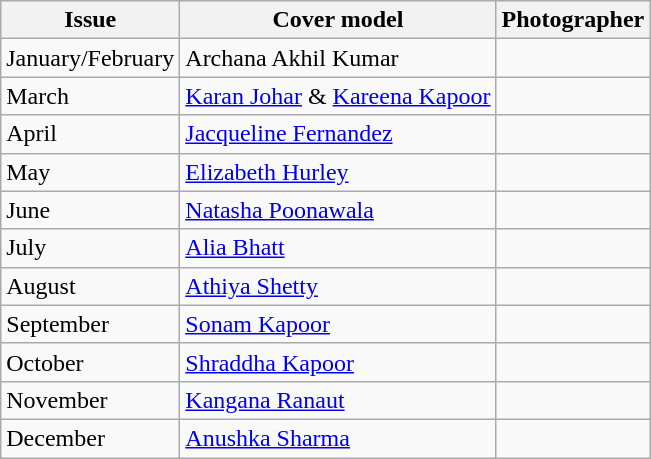<table class="sortable wikitable">
<tr>
<th>Issue</th>
<th>Cover model</th>
<th>Photographer</th>
</tr>
<tr>
<td>January/February</td>
<td>Archana Akhil Kumar</td>
<td></td>
</tr>
<tr>
<td>March</td>
<td><a href='#'>Karan Johar</a> & <a href='#'>Kareena Kapoor</a></td>
<td></td>
</tr>
<tr>
<td>April</td>
<td><a href='#'>Jacqueline Fernandez</a></td>
<td></td>
</tr>
<tr>
<td>May</td>
<td><a href='#'>Elizabeth Hurley</a></td>
<td></td>
</tr>
<tr>
<td>June</td>
<td><a href='#'>Natasha Poonawala</a></td>
<td></td>
</tr>
<tr>
<td>July</td>
<td><a href='#'>Alia Bhatt</a></td>
<td></td>
</tr>
<tr>
<td>August</td>
<td><a href='#'>Athiya Shetty</a></td>
<td></td>
</tr>
<tr>
<td>September</td>
<td><a href='#'>Sonam Kapoor</a></td>
<td></td>
</tr>
<tr>
<td>October</td>
<td><a href='#'>Shraddha Kapoor</a></td>
<td></td>
</tr>
<tr>
<td>November</td>
<td><a href='#'>Kangana Ranaut</a></td>
<td></td>
</tr>
<tr>
<td>December</td>
<td><a href='#'>Anushka Sharma</a></td>
<td></td>
</tr>
</table>
